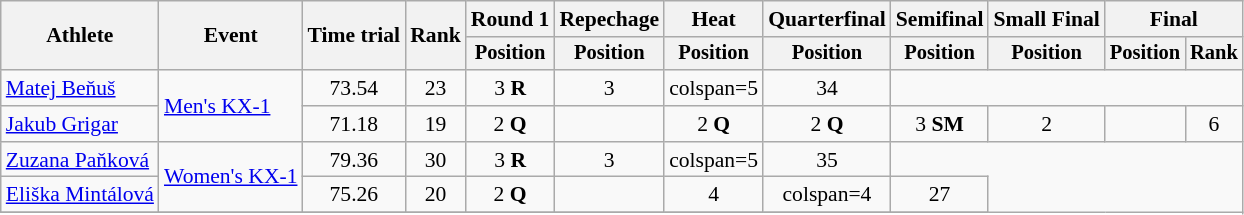<table class="wikitable" style="font-size:90%">
<tr>
<th rowspan=2>Athlete</th>
<th rowspan=2>Event</th>
<th rowspan=2>Time trial</th>
<th rowspan=2>Rank</th>
<th>Round 1</th>
<th>Repechage</th>
<th>Heat</th>
<th>Quarterfinal</th>
<th>Semifinal</th>
<th colspan=1>Small Final</th>
<th colspan=2>Final</th>
</tr>
<tr style="font-size:95%">
<th>Position</th>
<th>Position</th>
<th>Position</th>
<th>Position</th>
<th>Position</th>
<th>Position</th>
<th>Position</th>
<th>Rank</th>
</tr>
<tr align=center>
<td align=left><a href='#'>Matej Beňuš</a></td>
<td align=left rowspan=2><a href='#'>Men's KX-1</a></td>
<td>73.54</td>
<td>23</td>
<td>3 <strong>R</strong></td>
<td>3</td>
<td>colspan=5 </td>
<td>34</td>
</tr>
<tr align=center>
<td align=left><a href='#'>Jakub Grigar</a></td>
<td>71.18</td>
<td>19</td>
<td>2 <strong>Q</strong></td>
<td></td>
<td>2 <strong>Q</strong></td>
<td>2 <strong>Q</strong></td>
<td>3 <strong>SM</strong></td>
<td>2</td>
<td></td>
<td>6</td>
</tr>
<tr align=center>
<td align=left><a href='#'>Zuzana Paňková</a></td>
<td align=left rowspan=2><a href='#'>Women's KX-1</a></td>
<td>79.36</td>
<td>30</td>
<td>3 <strong>R</strong></td>
<td>3</td>
<td>colspan=5 </td>
<td>35</td>
</tr>
<tr align=center>
<td align=left><a href='#'>Eliška Mintálová</a></td>
<td>75.26</td>
<td>20</td>
<td>2 <strong>Q</strong></td>
<td></td>
<td>4</td>
<td>colspan=4 </td>
<td>27</td>
</tr>
<tr>
</tr>
</table>
